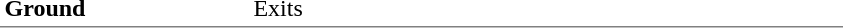<table table border=0 cellspacing=0 cellpadding=3>
<tr>
<td style="border-bottom:solid 1px gray;" width=50 rowspan=10 valign=top><strong>Ground</strong></td>
</tr>
<tr>
<td style="border-bottom:solid 1px gray;" width=100 rowspan=2 valign=top></td>
<td style="border-bottom:solid 1px gray;" width=390 rowspan=2 valign=top>Exits</td>
</tr>
</table>
